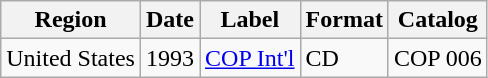<table class="wikitable">
<tr>
<th>Region</th>
<th>Date</th>
<th>Label</th>
<th>Format</th>
<th>Catalog</th>
</tr>
<tr>
<td>United States</td>
<td>1993</td>
<td><a href='#'>COP Int'l</a></td>
<td>CD</td>
<td>COP 006</td>
</tr>
</table>
